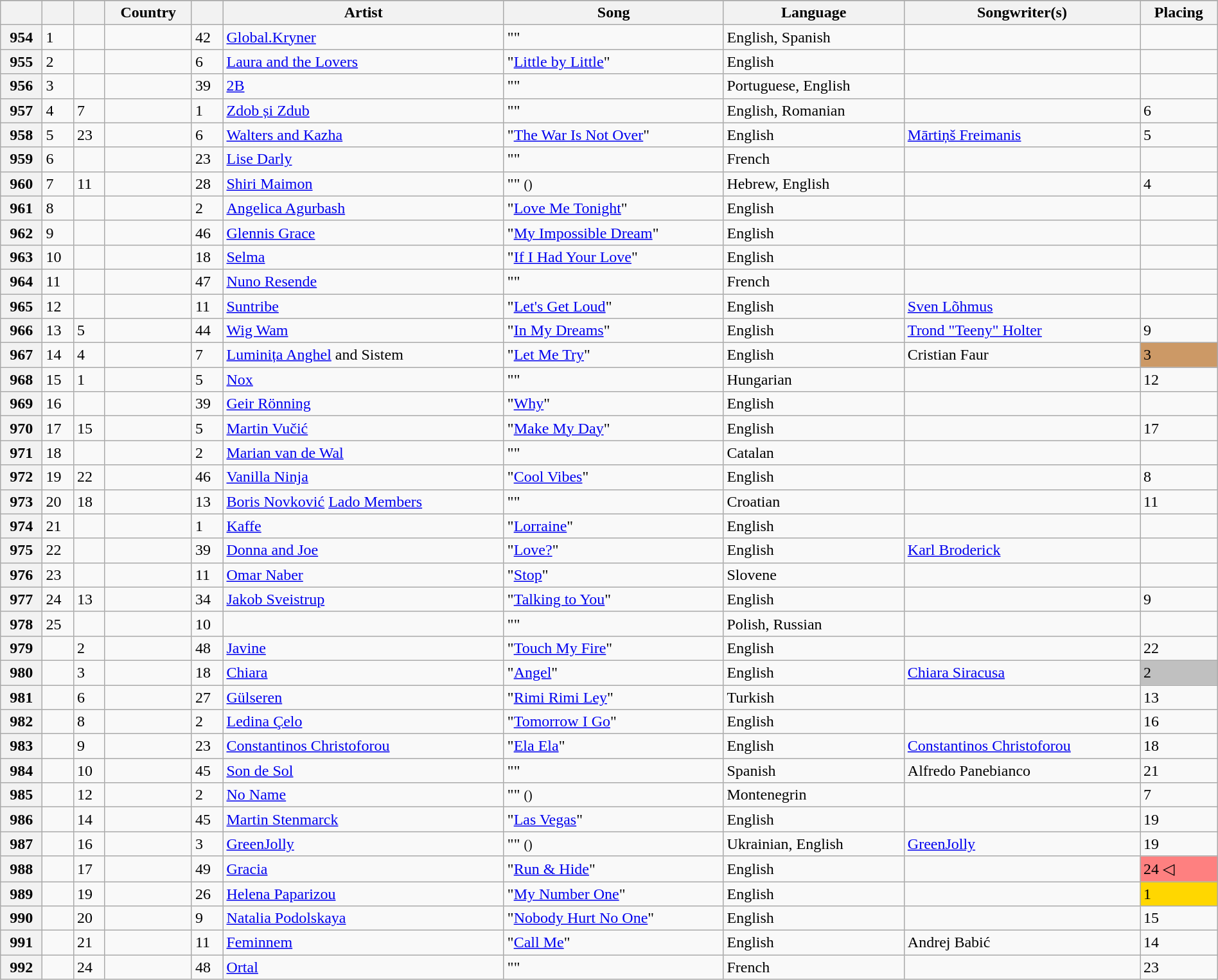<table class="wikitable sortable plainrowheaders" style="width:100%">
<tr>
</tr>
<tr>
<th scope="col"></th>
<th scope="col"></th>
<th scope="col"></th>
<th scope="col">Country</th>
<th scope="col" class="unsortable"></th>
<th scope="col">Artist</th>
<th scope="col">Song</th>
<th scope="col">Language</th>
<th scope="col">Songwriter(s)</th>
<th scope="col">Placing</th>
</tr>
<tr>
<th scope="row">954</th>
<td>1</td>
<td></td>
<td></td>
<td>42</td>
<td><a href='#'>Global.Kryner</a></td>
<td>""</td>
<td>English, Spanish</td>
<td></td>
<td></td>
</tr>
<tr>
<th scope="row">955</th>
<td>2</td>
<td></td>
<td></td>
<td>6</td>
<td><a href='#'>Laura and the Lovers</a></td>
<td>"<a href='#'>Little by Little</a>"</td>
<td>English</td>
<td></td>
<td></td>
</tr>
<tr>
<th scope="row">956</th>
<td>3</td>
<td></td>
<td></td>
<td>39</td>
<td><a href='#'>2B</a></td>
<td>""</td>
<td>Portuguese, English</td>
<td></td>
<td></td>
</tr>
<tr>
<th scope="row">957</th>
<td>4</td>
<td>7</td>
<td></td>
<td>1</td>
<td><a href='#'>Zdob și Zdub</a></td>
<td>""</td>
<td>English, Romanian</td>
<td></td>
<td>6 </td>
</tr>
<tr>
<th scope="row">958</th>
<td>5</td>
<td>23</td>
<td></td>
<td>6</td>
<td><a href='#'>Walters and Kazha</a></td>
<td>"<a href='#'>The War Is Not Over</a>"</td>
<td>English</td>
<td><a href='#'>Mārtiņš Freimanis</a></td>
<td>5 </td>
</tr>
<tr>
<th scope="row">959</th>
<td>6</td>
<td></td>
<td></td>
<td>23</td>
<td><a href='#'>Lise Darly</a></td>
<td>""</td>
<td>French</td>
<td></td>
<td></td>
</tr>
<tr>
<th scope="row">960</th>
<td>7</td>
<td>11</td>
<td></td>
<td>28</td>
<td><a href='#'>Shiri Maimon</a></td>
<td>"" <small>()</small></td>
<td>Hebrew, English</td>
<td></td>
<td>4 </td>
</tr>
<tr>
<th scope="row">961</th>
<td>8</td>
<td></td>
<td></td>
<td>2</td>
<td><a href='#'>Angelica Agurbash</a></td>
<td>"<a href='#'>Love Me Tonight</a>"</td>
<td>English</td>
<td></td>
<td></td>
</tr>
<tr>
<th scope="row">962</th>
<td>9</td>
<td></td>
<td></td>
<td>46</td>
<td><a href='#'>Glennis Grace</a></td>
<td>"<a href='#'>My Impossible Dream</a>"</td>
<td>English</td>
<td></td>
<td></td>
</tr>
<tr>
<th scope="row">963</th>
<td>10</td>
<td></td>
<td></td>
<td>18</td>
<td><a href='#'>Selma</a></td>
<td>"<a href='#'>If I Had Your Love</a>"</td>
<td>English</td>
<td></td>
<td></td>
</tr>
<tr>
<th scope="row">964</th>
<td>11</td>
<td></td>
<td></td>
<td>47</td>
<td><a href='#'>Nuno Resende</a></td>
<td>""</td>
<td>French</td>
<td></td>
<td></td>
</tr>
<tr>
<th scope="row">965</th>
<td>12</td>
<td></td>
<td></td>
<td>11</td>
<td><a href='#'>Suntribe</a></td>
<td>"<a href='#'>Let's Get Loud</a>"</td>
<td>English</td>
<td><a href='#'>Sven Lõhmus</a></td>
<td></td>
</tr>
<tr>
<th scope="row">966</th>
<td>13</td>
<td>5</td>
<td></td>
<td>44</td>
<td><a href='#'>Wig Wam</a></td>
<td>"<a href='#'>In My Dreams</a>"</td>
<td>English</td>
<td><a href='#'>Trond "Teeny" Holter</a></td>
<td>9 </td>
</tr>
<tr>
<th scope="row">967</th>
<td>14</td>
<td>4</td>
<td></td>
<td>7</td>
<td><a href='#'>Luminița Anghel</a> and Sistem</td>
<td>"<a href='#'>Let Me Try</a>"</td>
<td>English</td>
<td>Cristian Faur</td>
<td bgcolor="#C96">3 </td>
</tr>
<tr>
<th scope="row">968</th>
<td>15</td>
<td>1</td>
<td></td>
<td>5</td>
<td><a href='#'>Nox</a></td>
<td>""</td>
<td>Hungarian</td>
<td></td>
<td>12 </td>
</tr>
<tr>
<th scope="row">969</th>
<td>16</td>
<td></td>
<td></td>
<td>39</td>
<td><a href='#'>Geir Rönning</a></td>
<td>"<a href='#'>Why</a>"</td>
<td>English</td>
<td></td>
<td></td>
</tr>
<tr>
<th scope="row">970</th>
<td>17</td>
<td>15</td>
<td></td>
<td>5</td>
<td><a href='#'>Martin Vučić</a></td>
<td>"<a href='#'>Make My Day</a>"</td>
<td>English</td>
<td></td>
<td>17 </td>
</tr>
<tr>
<th scope="row">971</th>
<td>18</td>
<td></td>
<td></td>
<td>2</td>
<td><a href='#'>Marian van de Wal</a></td>
<td>""</td>
<td>Catalan</td>
<td></td>
<td></td>
</tr>
<tr>
<th scope="row">972</th>
<td>19</td>
<td>22</td>
<td></td>
<td>46</td>
<td><a href='#'>Vanilla Ninja</a></td>
<td>"<a href='#'>Cool Vibes</a>"</td>
<td>English</td>
<td></td>
<td>8 </td>
</tr>
<tr>
<th scope="row">973</th>
<td>20</td>
<td>18</td>
<td></td>
<td>13</td>
<td><a href='#'>Boris Novković</a>  <a href='#'>Lado Members</a></td>
<td>""</td>
<td>Croatian</td>
<td></td>
<td>11 </td>
</tr>
<tr>
<th scope="row">974</th>
<td>21</td>
<td></td>
<td></td>
<td>1</td>
<td><a href='#'>Kaffe</a></td>
<td>"<a href='#'>Lorraine</a>"</td>
<td>English</td>
<td></td>
<td></td>
</tr>
<tr>
<th scope="row">975</th>
<td>22</td>
<td></td>
<td></td>
<td>39</td>
<td><a href='#'>Donna and Joe</a></td>
<td>"<a href='#'>Love?</a>"</td>
<td>English</td>
<td><a href='#'>Karl Broderick</a></td>
<td></td>
</tr>
<tr>
<th scope="row">976</th>
<td>23</td>
<td></td>
<td></td>
<td>11</td>
<td><a href='#'>Omar Naber</a></td>
<td>"<a href='#'>Stop</a>"</td>
<td>Slovene</td>
<td></td>
<td></td>
</tr>
<tr>
<th scope="row">977</th>
<td>24</td>
<td>13</td>
<td></td>
<td>34</td>
<td><a href='#'>Jakob Sveistrup</a></td>
<td>"<a href='#'>Talking to You</a>"</td>
<td>English</td>
<td></td>
<td>9 </td>
</tr>
<tr>
<th scope="row">978</th>
<td>25</td>
<td></td>
<td></td>
<td>10</td>
<td></td>
<td>""</td>
<td>Polish, Russian</td>
<td></td>
<td></td>
</tr>
<tr>
<th scope="row">979</th>
<td></td>
<td>2</td>
<td></td>
<td>48</td>
<td><a href='#'>Javine</a></td>
<td>"<a href='#'>Touch My Fire</a>"</td>
<td>English</td>
<td></td>
<td>22</td>
</tr>
<tr>
<th scope="row">980</th>
<td></td>
<td>3</td>
<td></td>
<td>18</td>
<td><a href='#'>Chiara</a></td>
<td>"<a href='#'>Angel</a>"</td>
<td>English</td>
<td><a href='#'>Chiara Siracusa</a></td>
<td bgcolor="silver">2</td>
</tr>
<tr>
<th scope="row">981</th>
<td></td>
<td>6</td>
<td></td>
<td>27</td>
<td><a href='#'>Gülseren</a></td>
<td>"<a href='#'>Rimi Rimi Ley</a>"</td>
<td>Turkish</td>
<td></td>
<td>13</td>
</tr>
<tr>
<th scope="row">982</th>
<td></td>
<td>8</td>
<td></td>
<td>2</td>
<td><a href='#'>Ledina Çelo</a></td>
<td>"<a href='#'>Tomorrow I Go</a>"</td>
<td>English</td>
<td></td>
<td>16</td>
</tr>
<tr>
<th scope="row">983</th>
<td></td>
<td>9</td>
<td></td>
<td>23</td>
<td><a href='#'>Constantinos Christoforou</a></td>
<td>"<a href='#'>Ela Ela</a>"</td>
<td>English</td>
<td><a href='#'>Constantinos Christoforou</a></td>
<td>18</td>
</tr>
<tr>
<th scope="row">984</th>
<td></td>
<td>10</td>
<td></td>
<td>45</td>
<td><a href='#'>Son de Sol</a></td>
<td>""</td>
<td>Spanish</td>
<td>Alfredo Panebianco</td>
<td>21</td>
</tr>
<tr>
<th scope="row">985</th>
<td></td>
<td>12</td>
<td></td>
<td>2</td>
<td><a href='#'>No Name</a></td>
<td>"" <small>()</small></td>
<td>Montenegrin</td>
<td></td>
<td>7</td>
</tr>
<tr>
<th scope="row">986</th>
<td></td>
<td>14</td>
<td></td>
<td>45</td>
<td><a href='#'>Martin Stenmarck</a></td>
<td>"<a href='#'>Las Vegas</a>"</td>
<td>English</td>
<td></td>
<td>19</td>
</tr>
<tr>
<th scope="row">987</th>
<td></td>
<td>16</td>
<td></td>
<td>3</td>
<td><a href='#'>GreenJolly</a></td>
<td>"" <small>()</small></td>
<td>Ukrainian, English</td>
<td><a href='#'>GreenJolly</a></td>
<td>19</td>
</tr>
<tr>
<th scope="row">988</th>
<td></td>
<td>17</td>
<td></td>
<td>49</td>
<td><a href='#'>Gracia</a></td>
<td>"<a href='#'>Run & Hide</a>"</td>
<td>English</td>
<td></td>
<td bgcolor="#FE8080">24 ◁</td>
</tr>
<tr>
<th scope="row">989</th>
<td></td>
<td>19</td>
<td></td>
<td>26</td>
<td><a href='#'>Helena Paparizou</a></td>
<td>"<a href='#'>My Number One</a>"</td>
<td>English</td>
<td></td>
<td bgcolor="gold">1</td>
</tr>
<tr>
<th scope="row">990</th>
<td></td>
<td>20</td>
<td></td>
<td>9</td>
<td><a href='#'>Natalia Podolskaya</a></td>
<td>"<a href='#'>Nobody Hurt No One</a>"</td>
<td>English</td>
<td></td>
<td>15</td>
</tr>
<tr>
<th scope="row">991</th>
<td></td>
<td>21</td>
<td></td>
<td>11</td>
<td><a href='#'>Feminnem</a></td>
<td>"<a href='#'>Call Me</a>"</td>
<td>English</td>
<td>Andrej Babić</td>
<td>14</td>
</tr>
<tr>
<th scope="row">992</th>
<td></td>
<td>24</td>
<td></td>
<td>48</td>
<td><a href='#'>Ortal</a></td>
<td>""</td>
<td>French</td>
<td></td>
<td>23</td>
</tr>
</table>
